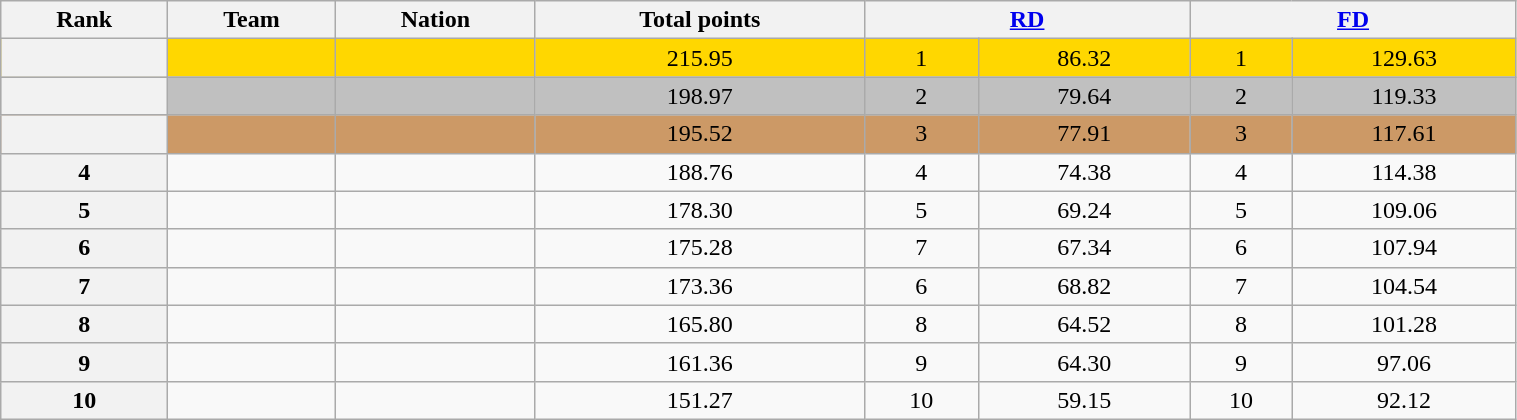<table class="wikitable sortable" style="text-align:center;" width="80%">
<tr>
<th scope="col">Rank</th>
<th scope="col">Team</th>
<th scope="col">Nation</th>
<th scope="col">Total points</th>
<th scope="col" colspan="2" width="80px"><a href='#'>RD</a></th>
<th scope="col" colspan="2" width="80px"><a href='#'>FD</a></th>
</tr>
<tr bgcolor="gold">
<th scope="row"></th>
<td align="left"></td>
<td align="left"></td>
<td>215.95</td>
<td>1</td>
<td>86.32</td>
<td>1</td>
<td>129.63</td>
</tr>
<tr bgcolor="silver">
<th scope="row"></th>
<td align="left"></td>
<td align="left"></td>
<td>198.97</td>
<td>2</td>
<td>79.64</td>
<td>2</td>
<td>119.33</td>
</tr>
<tr bgcolor="cc9966">
<th scope="row"></th>
<td align="left"></td>
<td align="left"></td>
<td>195.52</td>
<td>3</td>
<td>77.91</td>
<td>3</td>
<td>117.61</td>
</tr>
<tr>
<th scope="row">4</th>
<td align="left"></td>
<td align="left"></td>
<td>188.76</td>
<td>4</td>
<td>74.38</td>
<td>4</td>
<td>114.38</td>
</tr>
<tr>
<th scope="row">5</th>
<td align="left"></td>
<td align="left"></td>
<td>178.30</td>
<td>5</td>
<td>69.24</td>
<td>5</td>
<td>109.06</td>
</tr>
<tr>
<th scope="row">6</th>
<td align="left"></td>
<td align="left"></td>
<td>175.28</td>
<td>7</td>
<td>67.34</td>
<td>6</td>
<td>107.94</td>
</tr>
<tr>
<th scope="row">7</th>
<td align="left"></td>
<td align="left"></td>
<td>173.36</td>
<td>6</td>
<td>68.82</td>
<td>7</td>
<td>104.54</td>
</tr>
<tr>
<th scope="row">8</th>
<td align="left"></td>
<td align="left"></td>
<td>165.80</td>
<td>8</td>
<td>64.52</td>
<td>8</td>
<td>101.28</td>
</tr>
<tr>
<th scope="row">9</th>
<td align="left"></td>
<td align="left"></td>
<td>161.36</td>
<td>9</td>
<td>64.30</td>
<td>9</td>
<td>97.06</td>
</tr>
<tr>
<th scope="row">10</th>
<td align="left"></td>
<td align="left"></td>
<td>151.27</td>
<td>10</td>
<td>59.15</td>
<td>10</td>
<td>92.12</td>
</tr>
</table>
